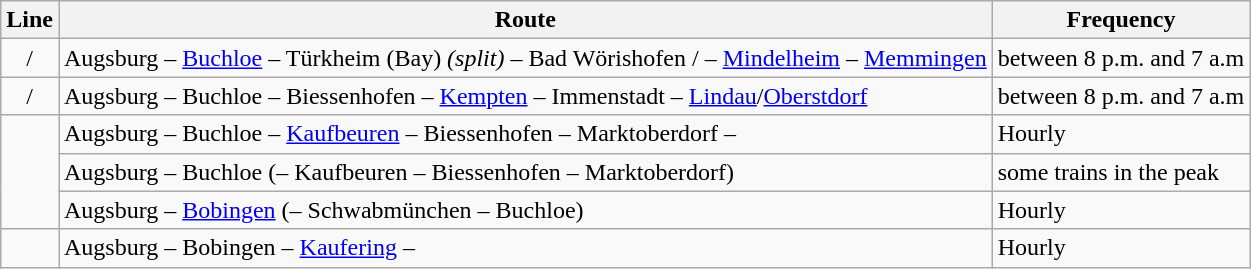<table class="wikitable">
<tr>
<th>Line</th>
<th>Route</th>
<th>Frequency</th>
</tr>
<tr>
<td align="center">/</td>
<td>Augsburg – <a href='#'>Buchloe</a> – Türkheim (Bay) <em>(split)</em> – Bad Wörishofen / – <a href='#'>Mindelheim</a> – <a href='#'>Memmingen</a></td>
<td>between 8 p.m. and 7 a.m</td>
</tr>
<tr>
<td align="center">/</td>
<td>Augsburg – Buchloe – Biessenhofen – <a href='#'>Kempten</a> – Immenstadt – <a href='#'>Lindau</a>/<a href='#'>Oberstdorf</a></td>
<td>between 8 p.m. and 7 a.m</td>
</tr>
<tr>
<td rowspan="3" align="center"></td>
<td>Augsburg – Buchloe – <a href='#'>Kaufbeuren</a> – Biessenhofen – Marktoberdorf – </td>
<td>Hourly</td>
</tr>
<tr>
<td>Augsburg – Buchloe (– Kaufbeuren – Biessenhofen – Marktoberdorf)</td>
<td>some trains in the peak</td>
</tr>
<tr>
<td>Augsburg – <a href='#'>Bobingen</a> (– Schwabmünchen – Buchloe)</td>
<td>Hourly</td>
</tr>
<tr>
<td align="center"></td>
<td>Augsburg – Bobingen – <a href='#'>Kaufering</a> – </td>
<td>Hourly</td>
</tr>
</table>
